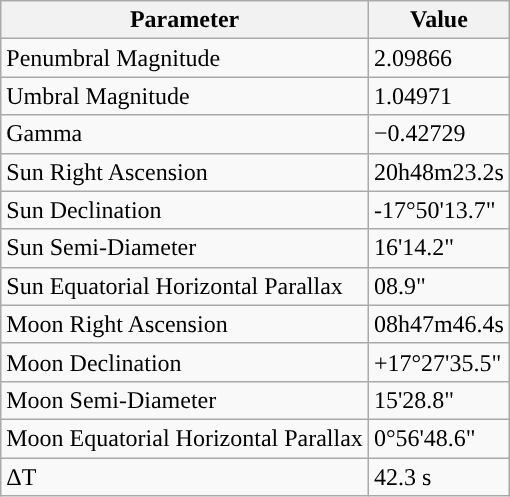<table class="wikitable">
<tr>
<th>Parameter</th>
<th>Value</th>
</tr>
<tr>
<td>Penumbral Magnitude</td>
<td>2.09866</td>
</tr>
<tr>
<td>Umbral Magnitude</td>
<td>1.04971</td>
</tr>
<tr>
<td>Gamma</td>
<td>−0.42729</td>
</tr>
<tr>
<td>Sun Right Ascension</td>
<td>20h48m23.2s</td>
</tr>
<tr>
<td>Sun Declination</td>
<td>-17°50'13.7"</td>
</tr>
<tr>
<td>Sun Semi-Diameter</td>
<td>16'14.2"</td>
</tr>
<tr>
<td>Sun Equatorial Horizontal Parallax</td>
<td>08.9"</td>
</tr>
<tr>
<td>Moon Right Ascension</td>
<td>08h47m46.4s</td>
</tr>
<tr>
<td>Moon Declination</td>
<td>+17°27'35.5"</td>
</tr>
<tr>
<td>Moon Semi-Diameter</td>
<td>15'28.8"</td>
</tr>
<tr>
<td>Moon Equatorial Horizontal Parallax</td>
<td>0°56'48.6"</td>
</tr>
<tr>
<td>ΔT</td>
<td>42.3 s</td>
</tr>
</table>
